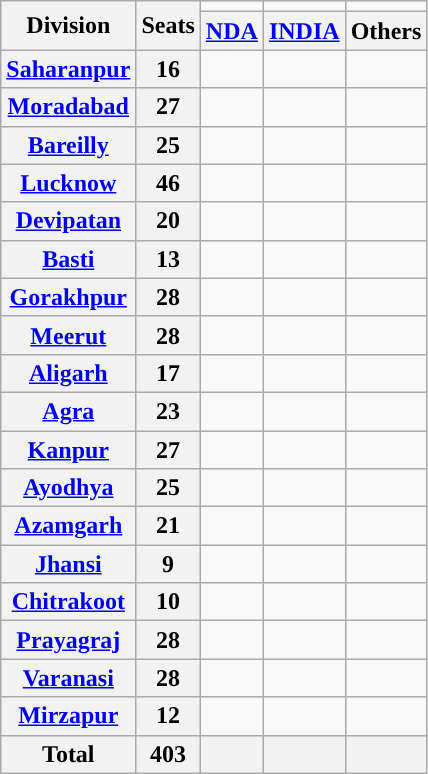<table class="wikitable" style="text-align:center;">
<tr>
<th rowspan="2">Division</th>
<th rowspan="2">Seats</th>
<td style="color:inherit;background:"></td>
<td style="color:inherit;background:"></td>
<td style="color:inherit;background:"></td>
</tr>
<tr>
<th><a href='#'>NDA</a></th>
<th><a href='#'>INDIA</a></th>
<th>Others</th>
</tr>
<tr>
<th><a href='#'>Saharanpur</a></th>
<th>16</th>
<td></td>
<td></td>
<td></td>
</tr>
<tr>
<th><a href='#'>Moradabad</a></th>
<th>27</th>
<td></td>
<td></td>
<td></td>
</tr>
<tr>
<th><a href='#'>Bareilly</a></th>
<th>25</th>
<td></td>
<td></td>
<td></td>
</tr>
<tr>
<th><a href='#'>Lucknow</a></th>
<th>46</th>
<td></td>
<td></td>
<td></td>
</tr>
<tr>
<th><a href='#'>Devipatan</a></th>
<th>20</th>
<td></td>
<td></td>
<td></td>
</tr>
<tr>
<th><a href='#'>Basti</a></th>
<th>13</th>
<td></td>
<td></td>
<td></td>
</tr>
<tr>
<th><a href='#'>Gorakhpur</a></th>
<th>28</th>
<td></td>
<td></td>
<td></td>
</tr>
<tr>
<th><a href='#'>Meerut</a></th>
<th>28</th>
<td></td>
<td></td>
<td></td>
</tr>
<tr>
<th><a href='#'>Aligarh</a></th>
<th>17</th>
<td></td>
<td></td>
<td></td>
</tr>
<tr>
<th><a href='#'>Agra</a></th>
<th>23</th>
<td></td>
<td></td>
<td></td>
</tr>
<tr>
<th><a href='#'>Kanpur</a></th>
<th>27</th>
<td></td>
<td></td>
<td></td>
</tr>
<tr>
<th><a href='#'>Ayodhya</a></th>
<th>25</th>
<td></td>
<td></td>
<td></td>
</tr>
<tr>
<th><a href='#'>Azamgarh</a></th>
<th>21</th>
<td></td>
<td></td>
<td></td>
</tr>
<tr>
<th><a href='#'>Jhansi</a></th>
<th>9</th>
<td></td>
<td></td>
<td></td>
</tr>
<tr>
<th><a href='#'>Chitrakoot</a></th>
<th>10</th>
<td></td>
<td></td>
<td></td>
</tr>
<tr>
<th><a href='#'>Prayagraj</a></th>
<th>28</th>
<td></td>
<td></td>
<td></td>
</tr>
<tr>
<th><a href='#'>Varanasi</a></th>
<th>28</th>
<td></td>
<td></td>
<td></td>
</tr>
<tr>
<th><a href='#'>Mirzapur</a></th>
<th>12</th>
<td></td>
<td></td>
<td></td>
</tr>
<tr>
<th>Total</th>
<th>403</th>
<th></th>
<th></th>
<th></th>
</tr>
</table>
